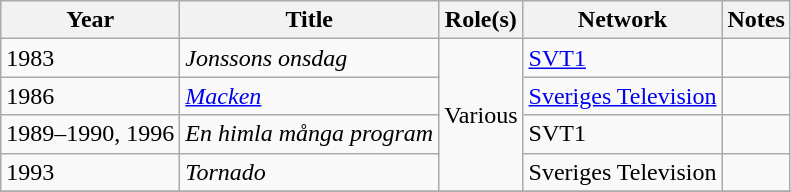<table class="wikitable plainrowheaders sortable">
<tr>
<th scope="col">Year</th>
<th scope="col">Title</th>
<th scope="col">Role(s)</th>
<th scope="col">Network</th>
<th scope="col" class="unsortable">Notes</th>
</tr>
<tr>
<td>1983</td>
<td><em>Jonssons onsdag</em></td>
<td rowspan="4">Various</td>
<td><a href='#'>SVT1</a></td>
<td></td>
</tr>
<tr>
<td>1986</td>
<td><em><a href='#'>Macken</a></em></td>
<td><a href='#'>Sveriges Television</a></td>
<td></td>
</tr>
<tr>
<td>1989–1990, 1996</td>
<td><em>En himla många program</em></td>
<td>SVT1</td>
<td></td>
</tr>
<tr>
<td>1993</td>
<td><em>Tornado</em></td>
<td>Sveriges Television</td>
<td></td>
</tr>
<tr>
</tr>
</table>
